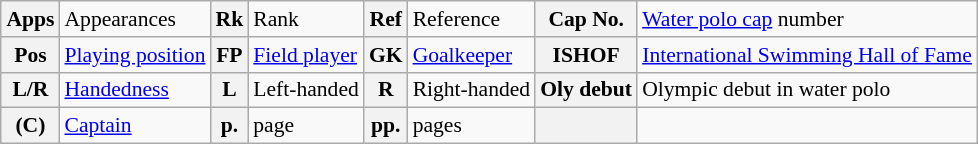<table class="wikitable" style="text-align: left; font-size: 90%; margin-left: 1em;">
<tr>
<th>Apps</th>
<td>Appearances</td>
<th>Rk</th>
<td>Rank</td>
<th>Ref</th>
<td>Reference</td>
<th>Cap No.</th>
<td><a href='#'>Water polo cap</a> number</td>
</tr>
<tr>
<th>Pos</th>
<td><a href='#'>Playing position</a></td>
<th>FP</th>
<td><a href='#'>Field player</a></td>
<th>GK</th>
<td><a href='#'>Goalkeeper</a></td>
<th>ISHOF</th>
<td><a href='#'>International Swimming Hall of Fame</a></td>
</tr>
<tr>
<th>L/R</th>
<td><a href='#'>Handedness</a></td>
<th>L</th>
<td>Left-handed</td>
<th>R</th>
<td>Right-handed</td>
<th>Oly debut</th>
<td>Olympic debut in water polo</td>
</tr>
<tr>
<th>(C)</th>
<td><a href='#'>Captain</a></td>
<th>p.</th>
<td>page</td>
<th>pp.</th>
<td>pages</td>
<th></th>
<td></td>
</tr>
</table>
